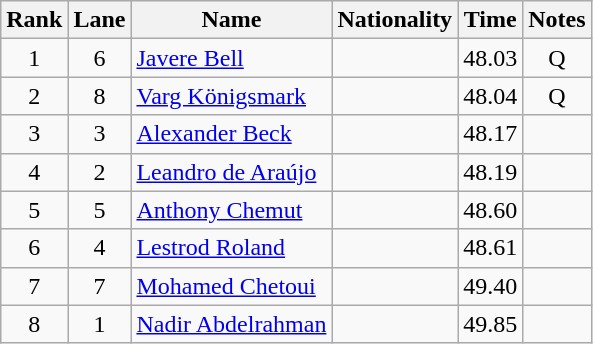<table class="wikitable sortable" style="text-align:center">
<tr>
<th>Rank</th>
<th>Lane</th>
<th>Name</th>
<th>Nationality</th>
<th>Time</th>
<th>Notes</th>
</tr>
<tr>
<td align=center>1</td>
<td align=center>6</td>
<td align=left><a href='#'>Javere Bell</a></td>
<td align=left></td>
<td>48.03</td>
<td>Q</td>
</tr>
<tr>
<td align=center>2</td>
<td align=center>8</td>
<td align=left><a href='#'>Varg Königsmark</a></td>
<td align=left></td>
<td>48.04</td>
<td>Q</td>
</tr>
<tr>
<td align=center>3</td>
<td align=center>3</td>
<td align=left><a href='#'>Alexander Beck</a></td>
<td align=left></td>
<td>48.17</td>
<td></td>
</tr>
<tr>
<td align=center>4</td>
<td align=center>2</td>
<td align=left><a href='#'>Leandro de Araújo</a></td>
<td align=left></td>
<td>48.19</td>
<td></td>
</tr>
<tr>
<td align=center>5</td>
<td align=center>5</td>
<td align=left><a href='#'>Anthony Chemut</a></td>
<td align=left></td>
<td>48.60</td>
<td></td>
</tr>
<tr>
<td align=center>6</td>
<td align=center>4</td>
<td align=left><a href='#'>Lestrod Roland</a></td>
<td align=left></td>
<td>48.61</td>
<td></td>
</tr>
<tr>
<td align=center>7</td>
<td align=center>7</td>
<td align=left><a href='#'>Mohamed Chetoui</a></td>
<td align=left></td>
<td>49.40</td>
<td></td>
</tr>
<tr>
<td align=center>8</td>
<td align=center>1</td>
<td align=left><a href='#'>Nadir Abdelrahman</a></td>
<td align=left></td>
<td>49.85</td>
<td></td>
</tr>
</table>
